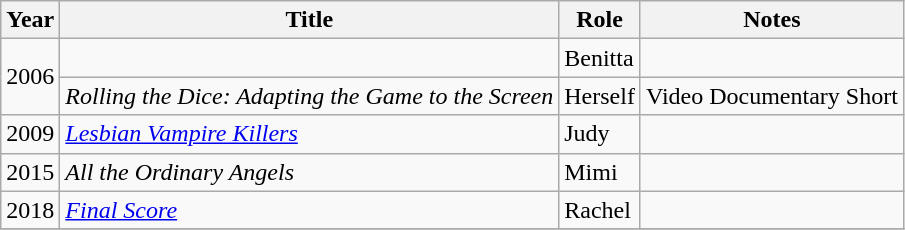<table class="wikitable sortable">
<tr>
<th>Year</th>
<th>Title</th>
<th>Role</th>
<th>Notes</th>
</tr>
<tr>
<td rowspan="2">2006</td>
<td><em></em></td>
<td>Benitta</td>
<td></td>
</tr>
<tr>
<td><em>Rolling the Dice: Adapting the Game to the Screen</em></td>
<td>Herself</td>
<td>Video Documentary Short</td>
</tr>
<tr>
<td>2009</td>
<td><em><a href='#'>Lesbian Vampire Killers</a></em></td>
<td>Judy</td>
<td></td>
</tr>
<tr>
<td>2015</td>
<td><em>All the Ordinary Angels</em></td>
<td>Mimi</td>
<td></td>
</tr>
<tr>
<td>2018</td>
<td><em><a href='#'>Final Score</a></em></td>
<td>Rachel</td>
<td></td>
</tr>
<tr>
</tr>
</table>
